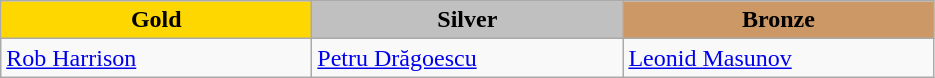<table class="wikitable" style="text-align:left">
<tr align="center">
<td width=200 bgcolor=gold><strong>Gold</strong></td>
<td width=200 bgcolor=silver><strong>Silver</strong></td>
<td width=200 bgcolor=CC9966><strong>Bronze</strong></td>
</tr>
<tr>
<td><a href='#'>Rob Harrison</a><br><em></em></td>
<td><a href='#'>Petru Drăgoescu</a><br><em></em></td>
<td><a href='#'>Leonid Masunov</a><br><em></em></td>
</tr>
</table>
